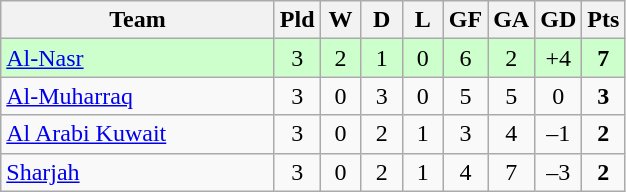<table class="wikitable" style="text-align: center;">
<tr>
<th width="175">Team</th>
<th width="20">Pld</th>
<th width="20">W</th>
<th width="20">D</th>
<th width="20">L</th>
<th width="20">GF</th>
<th width="20">GA</th>
<th width="20">GD</th>
<th width="20">Pts</th>
</tr>
<tr bgcolor=#ccffcc>
<td align=left> <a href='#'>Al-Nasr</a></td>
<td>3</td>
<td>2</td>
<td>1</td>
<td>0</td>
<td>6</td>
<td>2</td>
<td>+4</td>
<td><strong>7</strong></td>
</tr>
<tr>
<td align=left> <a href='#'>Al-Muharraq</a></td>
<td>3</td>
<td>0</td>
<td>3</td>
<td>0</td>
<td>5</td>
<td>5</td>
<td>0</td>
<td><strong>3</strong></td>
</tr>
<tr>
<td align=left> <a href='#'>Al Arabi Kuwait</a></td>
<td>3</td>
<td>0</td>
<td>2</td>
<td>1</td>
<td>3</td>
<td>4</td>
<td>–1</td>
<td><strong>2</strong></td>
</tr>
<tr>
<td align=left> <a href='#'>Sharjah</a></td>
<td>3</td>
<td>0</td>
<td>2</td>
<td>1</td>
<td>4</td>
<td>7</td>
<td>–3</td>
<td><strong>2</strong></td>
</tr>
</table>
